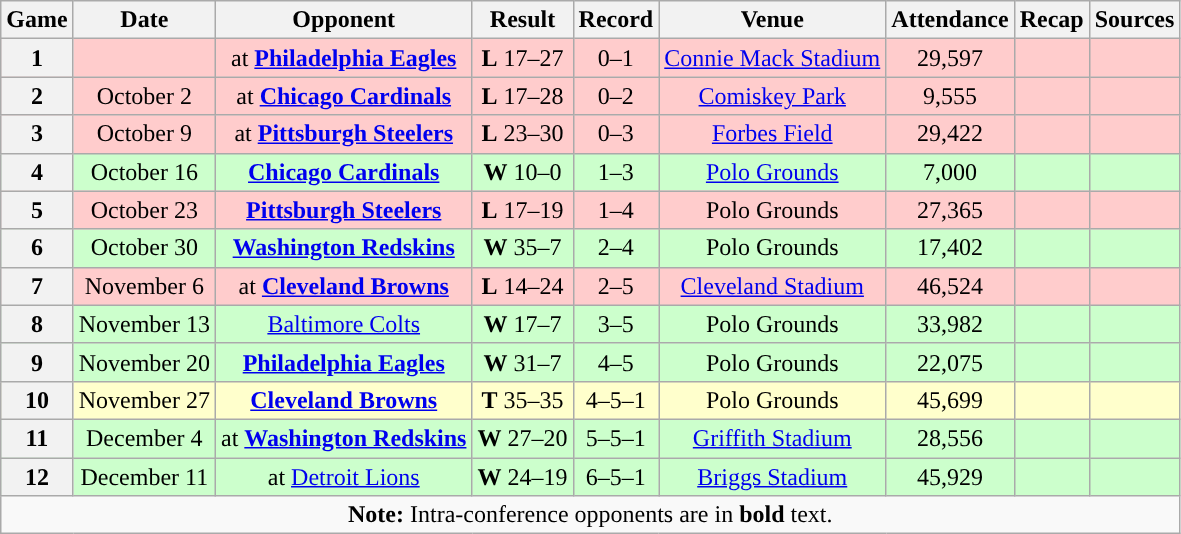<table class="wikitable" style="text-align:center">
<tr>
<th>Game</th>
<th>Date</th>
<th>Opponent</th>
<th>Result</th>
<th>Record</th>
<th>Venue</th>
<th>Attendance</th>
<th>Recap</th>
<th>Sources</th>
</tr>
<tr style="background:#fcc">
<th>1</th>
<td></td>
<td>at <strong><a href='#'>Philadelphia Eagles</a></strong></td>
<td><strong>L</strong> 17–27</td>
<td>0–1</td>
<td><a href='#'>Connie Mack Stadium</a></td>
<td>29,597</td>
<td></td>
<td></td>
</tr>
<tr style="background:#fcc">
<th>2</th>
<td>October 2</td>
<td>at <strong><a href='#'>Chicago Cardinals</a></strong></td>
<td><strong>L</strong> 17–28</td>
<td>0–2</td>
<td><a href='#'>Comiskey Park</a></td>
<td>9,555</td>
<td></td>
<td></td>
</tr>
<tr style="background:#fcc">
<th>3</th>
<td>October 9</td>
<td>at <strong><a href='#'>Pittsburgh Steelers</a></strong></td>
<td><strong>L</strong> 23–30</td>
<td>0–3</td>
<td><a href='#'>Forbes Field</a></td>
<td>29,422</td>
<td></td>
<td></td>
</tr>
<tr style="background:#cfc">
<th>4</th>
<td>October 16</td>
<td><strong><a href='#'>Chicago Cardinals</a></strong></td>
<td><strong>W</strong> 10–0</td>
<td>1–3</td>
<td><a href='#'>Polo Grounds</a></td>
<td>7,000</td>
<td></td>
<td></td>
</tr>
<tr style="background:#fcc">
<th>5</th>
<td>October 23</td>
<td><strong><a href='#'>Pittsburgh Steelers</a></strong></td>
<td><strong>L</strong> 17–19</td>
<td>1–4</td>
<td>Polo Grounds</td>
<td>27,365</td>
<td></td>
<td></td>
</tr>
<tr style="background:#cfc">
<th>6</th>
<td>October 30</td>
<td><strong><a href='#'>Washington Redskins</a></strong></td>
<td><strong>W</strong> 35–7</td>
<td>2–4</td>
<td>Polo Grounds</td>
<td>17,402</td>
<td></td>
<td></td>
</tr>
<tr style="background:#fcc">
<th>7</th>
<td>November 6</td>
<td>at <strong><a href='#'>Cleveland Browns</a></strong></td>
<td><strong>L</strong> 14–24</td>
<td>2–5</td>
<td><a href='#'>Cleveland Stadium</a></td>
<td>46,524</td>
<td></td>
<td></td>
</tr>
<tr style="background:#cfc">
<th>8</th>
<td>November 13</td>
<td><a href='#'>Baltimore Colts</a></td>
<td><strong>W</strong> 17–7</td>
<td>3–5</td>
<td>Polo Grounds</td>
<td>33,982</td>
<td></td>
<td></td>
</tr>
<tr style="background:#cfc">
<th>9</th>
<td>November 20</td>
<td><strong><a href='#'>Philadelphia Eagles</a></strong></td>
<td><strong>W</strong> 31–7</td>
<td>4–5</td>
<td>Polo Grounds</td>
<td>22,075</td>
<td></td>
<td></td>
</tr>
<tr style="background:#ffc">
<th>10</th>
<td>November 27</td>
<td><strong><a href='#'>Cleveland Browns</a></strong></td>
<td><strong>T</strong> 35–35</td>
<td>4–5–1</td>
<td>Polo Grounds</td>
<td>45,699</td>
<td></td>
<td></td>
</tr>
<tr style="background:#cfc">
<th>11</th>
<td>December 4</td>
<td>at <strong><a href='#'>Washington Redskins</a></strong></td>
<td><strong>W</strong> 27–20</td>
<td>5–5–1</td>
<td><a href='#'>Griffith Stadium</a></td>
<td>28,556</td>
<td></td>
<td></td>
</tr>
<tr style="background:#cfc">
<th>12</th>
<td>December 11</td>
<td>at <a href='#'>Detroit Lions</a></td>
<td><strong>W</strong> 24–19</td>
<td>6–5–1</td>
<td><a href='#'>Briggs Stadium</a></td>
<td>45,929</td>
<td></td>
<td></td>
</tr>
<tr>
<td colspan="10"><strong>Note:</strong> Intra-conference opponents are in <strong>bold</strong> text.</td>
</tr>
</table>
